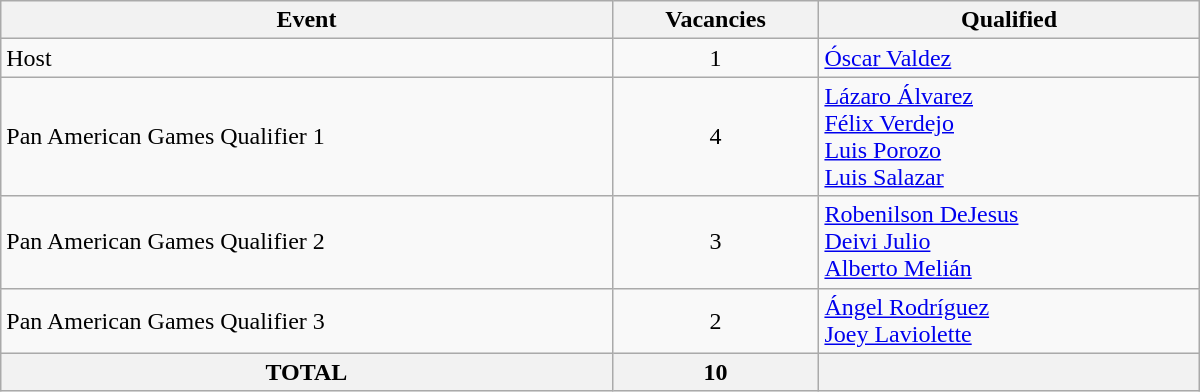<table class = "wikitable" width=800>
<tr>
<th>Event</th>
<th>Vacancies</th>
<th>Qualified</th>
</tr>
<tr>
<td>Host</td>
<td align="center">1</td>
<td> <a href='#'>Óscar Valdez</a></td>
</tr>
<tr>
<td>Pan American Games Qualifier 1</td>
<td align="center">4</td>
<td> <a href='#'>Lázaro Álvarez</a> <br> <a href='#'>Félix Verdejo</a> <br>   <a href='#'>Luis Porozo</a> <br>  <a href='#'>Luis Salazar</a></td>
</tr>
<tr>
<td>Pan American Games Qualifier 2</td>
<td align="center">3</td>
<td> <a href='#'>Robenilson DeJesus</a> <br> <a href='#'>Deivi Julio</a> <br>  <a href='#'>Alberto Melián</a></td>
</tr>
<tr>
<td>Pan American Games Qualifier 3</td>
<td align="center">2</td>
<td> <a href='#'>Ángel Rodríguez</a> <br>  <a href='#'>Joey Laviolette</a></td>
</tr>
<tr>
<th colspan="1">TOTAL</th>
<th>10</th>
<th></th>
</tr>
</table>
